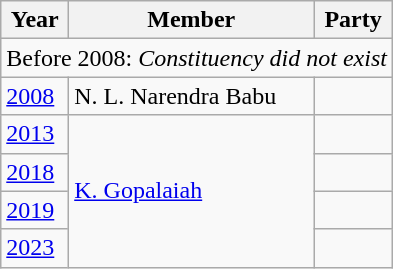<table class="wikitable sortable">
<tr>
<th>Year</th>
<th>Member</th>
<th colspan="2">Party</th>
</tr>
<tr>
<td colspan=4>Before 2008: <em>Constituency did not exist</em></td>
</tr>
<tr>
<td><a href='#'>2008</a></td>
<td>N. L. Narendra Babu</td>
<td></td>
</tr>
<tr>
<td><a href='#'>2013</a></td>
<td rowspan="4"><a href='#'>K. Gopalaiah</a></td>
<td></td>
</tr>
<tr>
<td><a href='#'>2018</a></td>
</tr>
<tr>
<td><a href='#'>2019</a></td>
<td></td>
</tr>
<tr>
<td><a href='#'>2023</a></td>
</tr>
</table>
